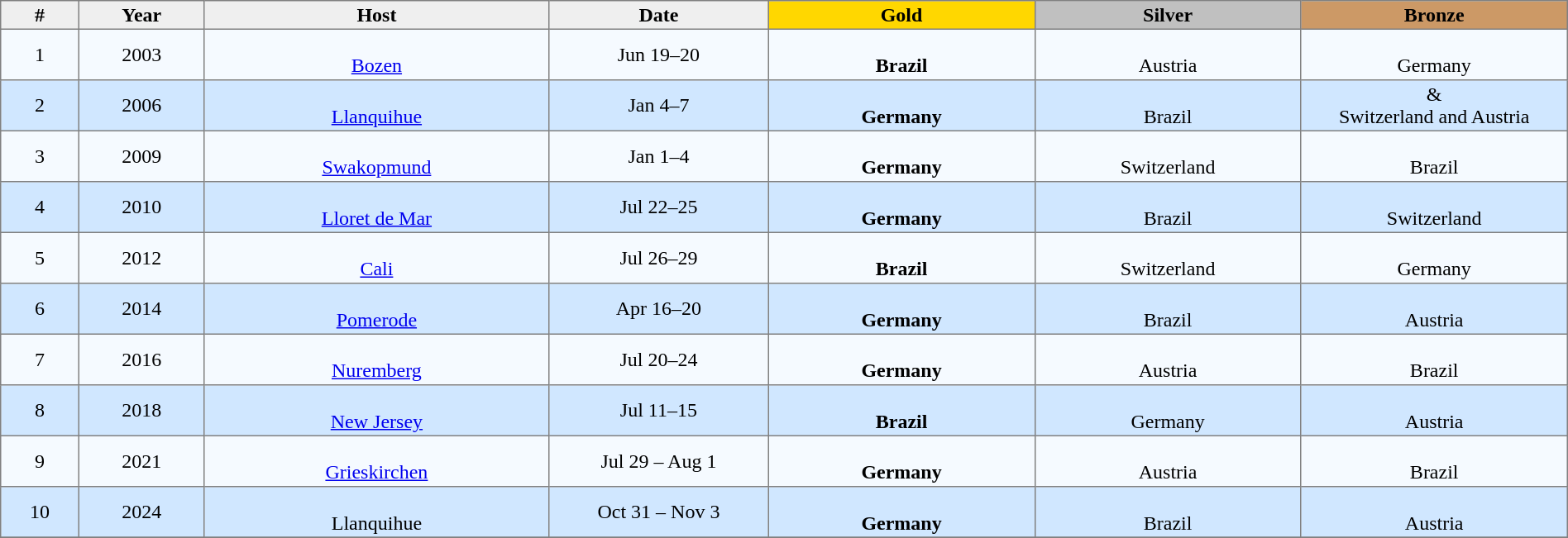<table class="toccolours" border="1" cellpadding="2" style="border-collapse: collapse; text-align: center; width: 100%; margin: 0 auto;">
<tr style="background: #efefef;">
<th width=5%>#</th>
<th width=8%>Year</th>
<th width=22%>Host</th>
<th width=14%>Date</th>
<th width=17% bgcolor=gold>Gold</th>
<th width=17% bgcolor=silver>Silver</th>
<th width=17% bgcolor="#cc9966">Bronze</th>
</tr>
<tr bgcolor=#F5FAFF>
<td>1</td>
<td>2003</td>
<td><br><a href='#'>Bozen</a></td>
<td>Jun 19–20</td>
<td><br><strong>Brazil</strong></td>
<td><br>Austria</td>
<td><br>Germany</td>
</tr>
<tr bgcolor=#D0E7FF>
<td>2</td>
<td>2006</td>
<td><br> <a href='#'>Llanquihue</a></td>
<td>Jan 4–7</td>
<td> <br><strong>Germany</strong></td>
<td><br>Brazil</td>
<td> &  <br>Switzerland and Austria</td>
</tr>
<tr bgcolor=#F5FAFF>
<td>3</td>
<td>2009</td>
<td><br> <a href='#'>Swakopmund</a></td>
<td>Jan 1–4</td>
<td> <br><strong>Germany</strong></td>
<td> <br>Switzerland</td>
<td><br>Brazil</td>
</tr>
<tr bgcolor=#D0E7FF>
<td>4</td>
<td>2010</td>
<td><br> <a href='#'>Lloret de Mar</a></td>
<td>Jul 22–25</td>
<td> <br><strong>Germany</strong></td>
<td><br>Brazil</td>
<td> <br>Switzerland</td>
</tr>
<tr bgcolor=#F5FAFF>
<td>5</td>
<td>2012</td>
<td><br> <a href='#'>Cali</a></td>
<td>Jul 26–29</td>
<td><br><strong>Brazil</strong></td>
<td> <br>Switzerland</td>
<td> <br>Germany</td>
</tr>
<tr bgcolor=#D0E7FF>
<td>6</td>
<td>2014</td>
<td><br> <a href='#'>Pomerode</a></td>
<td>Apr 16–20</td>
<td> <br><strong>Germany</strong></td>
<td><br>Brazil</td>
<td> <br>Austria</td>
</tr>
<tr bgcolor=#F5FAFF>
<td>7</td>
<td>2016</td>
<td><br> <a href='#'>Nuremberg</a></td>
<td>Jul 20–24</td>
<td> <br><strong>Germany</strong></td>
<td><br>Austria</td>
<td> <br>Brazil</td>
</tr>
<tr bgcolor=#D0E7FF>
<td>8</td>
<td>2018</td>
<td><br> <a href='#'>New Jersey</a></td>
<td>Jul 11–15</td>
<td> <br><strong>Brazil</strong></td>
<td> <br>Germany</td>
<td><br>Austria</td>
</tr>
<tr bgcolor=#F5FAFF>
<td>9</td>
<td>2021</td>
<td><br><a href='#'>Grieskirchen</a></td>
<td>Jul 29 – Aug 1</td>
<td><br><strong>Germany</strong></td>
<td><br>Austria</td>
<td><br>Brazil</td>
</tr>
<tr bgcolor=#D0E7FF>
<td>10</td>
<td>2024</td>
<td><br>Llanquihue</td>
<td>Oct 31 – Nov 3</td>
<td> <br><strong>Germany</strong></td>
<td><br>Brazil</td>
<td> <br>Austria</td>
</tr>
<tr bgcolor=#F5FAFF>
</tr>
</table>
